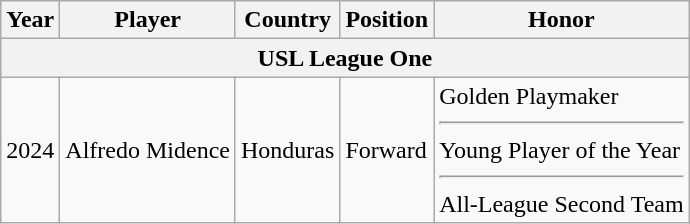<table class="wikitable">
<tr>
<th>Year</th>
<th>Player</th>
<th>Country</th>
<th>Position</th>
<th>Honor</th>
</tr>
<tr>
<th colspan=5 align=center>USL League One</th>
</tr>
<tr>
<td>2024</td>
<td>Alfredo Midence</td>
<td> Honduras</td>
<td>Forward</td>
<td>Golden Playmaker<hr>Young Player of the Year<hr>All-League Second Team</td>
</tr>
</table>
